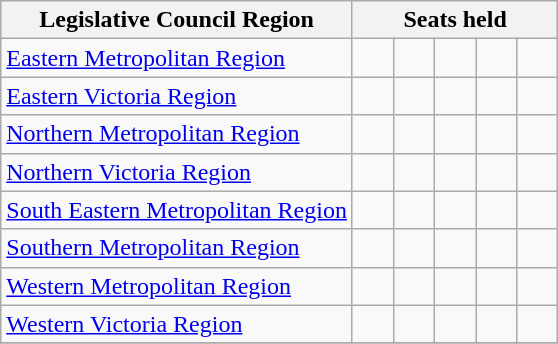<table class="wikitable">
<tr>
<th>Legislative Council Region</th>
<th colspan=5>Seats held</th>
</tr>
<tr>
<td><a href='#'>Eastern Metropolitan Region</a></td>
<td width=20 > </td>
<td width=20 > </td>
<td width=20 > </td>
<td width=20 > </td>
<td width=20 > </td>
</tr>
<tr>
<td><a href='#'>Eastern Victoria Region</a></td>
<td> </td>
<td> </td>
<td> </td>
<td> </td>
<td> </td>
</tr>
<tr>
<td><a href='#'>Northern Metropolitan Region</a></td>
<td> </td>
<td> </td>
<td> </td>
<td> </td>
<td> </td>
</tr>
<tr>
<td><a href='#'>Northern Victoria Region</a></td>
<td> </td>
<td> </td>
<td> </td>
<td> </td>
<td> </td>
</tr>
<tr>
<td><a href='#'>South Eastern Metropolitan Region</a></td>
<td> </td>
<td> </td>
<td> </td>
<td> </td>
<td> </td>
</tr>
<tr>
<td><a href='#'>Southern Metropolitan Region</a></td>
<td> </td>
<td> </td>
<td> </td>
<td> </td>
<td> </td>
</tr>
<tr>
<td><a href='#'>Western Metropolitan Region</a></td>
<td> </td>
<td> </td>
<td> </td>
<td> </td>
<td> </td>
</tr>
<tr>
<td><a href='#'>Western Victoria Region</a></td>
<td> </td>
<td> </td>
<td> </td>
<td> </td>
<td> </td>
</tr>
<tr>
</tr>
</table>
